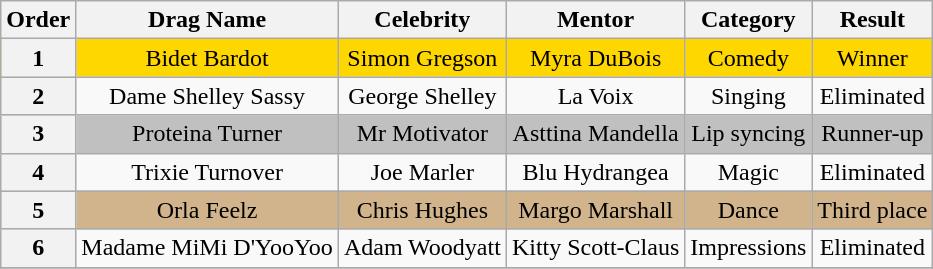<table class="wikitable plainrowheaders" style="text-align:center;">
<tr>
<th scope="col">Order</th>
<th scope="col">Drag Name</th>
<th scope="col">Celebrity</th>
<th scope="col">Mentor</th>
<th scope="col">Category</th>
<th scope="col">Result</th>
</tr>
<tr style="background:gold;">
<th>1</th>
<td>Bidet Bardot</td>
<td>Simon Gregson</td>
<td>Myra DuBois</td>
<td>Comedy</td>
<td>Winner</td>
</tr>
<tr>
<th>2</th>
<td>Dame Shelley Sassy</td>
<td>George Shelley</td>
<td>La Voix</td>
<td>Singing</td>
<td>Eliminated</td>
</tr>
<tr style="background:silver;">
<th>3</th>
<td>Proteina Turner</td>
<td>Mr Motivator</td>
<td>Asttina Mandella</td>
<td>Lip syncing</td>
<td>Runner-up</td>
</tr>
<tr>
<th>4</th>
<td>Trixie Turnover</td>
<td>Joe Marler</td>
<td>Blu Hydrangea</td>
<td>Magic</td>
<td>Eliminated</td>
</tr>
<tr style="background:tan;">
<th>5</th>
<td>Orla Feelz</td>
<td>Chris Hughes</td>
<td>Margo Marshall</td>
<td>Dance</td>
<td>Third place</td>
</tr>
<tr>
<th>6</th>
<td>Madame MiMi D'YooYoo</td>
<td>Adam Woodyatt</td>
<td>Kitty Scott-Claus</td>
<td>Impressions</td>
<td>Eliminated</td>
</tr>
<tr>
</tr>
</table>
